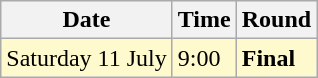<table class="wikitable">
<tr>
<th>Date</th>
<th>Time</th>
<th>Round</th>
</tr>
<tr style=background:lemonchiffon>
<td>Saturday 11 July</td>
<td>9:00</td>
<td><strong>Final</strong></td>
</tr>
</table>
